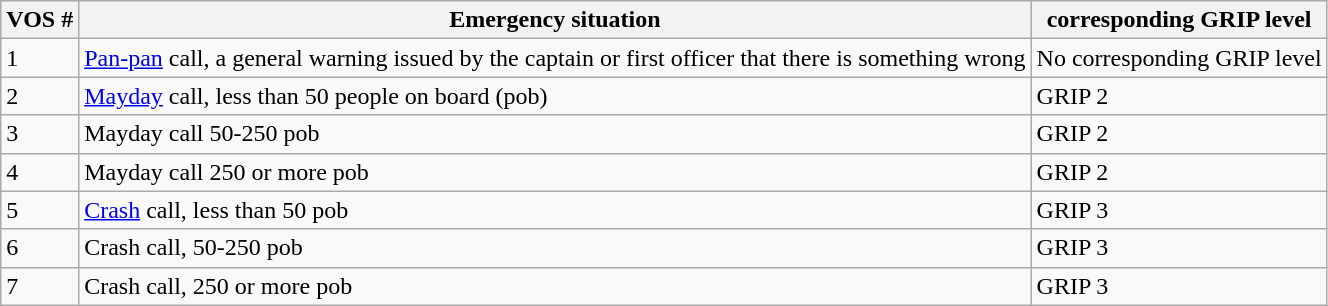<table class="wikitable">
<tr>
<th>VOS #</th>
<th>Emergency situation</th>
<th>corresponding GRIP level</th>
</tr>
<tr>
<td>1</td>
<td><a href='#'>Pan-pan</a> call, a general warning issued by the captain or first officer that there is something wrong</td>
<td>No corresponding GRIP level</td>
</tr>
<tr>
<td>2</td>
<td><a href='#'>Mayday</a> call, less than 50 people on board (pob)</td>
<td>GRIP 2</td>
</tr>
<tr>
<td>3</td>
<td>Mayday call 50-250 pob</td>
<td>GRIP 2</td>
</tr>
<tr>
<td>4</td>
<td>Mayday call 250 or more pob</td>
<td>GRIP 2</td>
</tr>
<tr>
<td>5</td>
<td><a href='#'>Crash</a> call, less than 50 pob</td>
<td>GRIP 3</td>
</tr>
<tr>
<td>6</td>
<td>Crash call, 50-250 pob</td>
<td>GRIP 3</td>
</tr>
<tr>
<td>7</td>
<td>Crash call, 250 or more pob</td>
<td>GRIP 3</td>
</tr>
</table>
